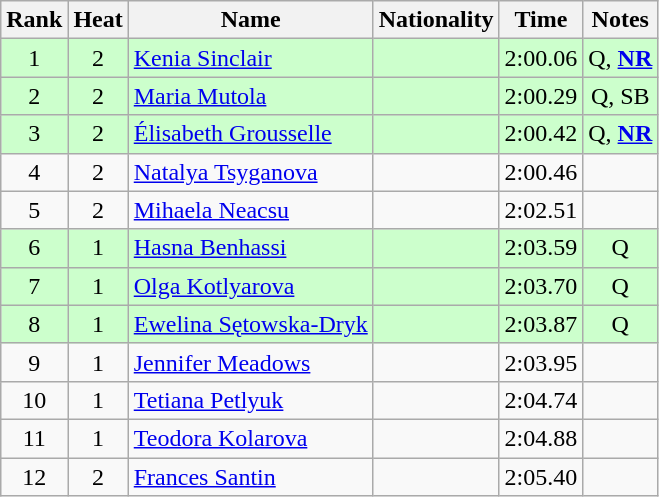<table class="wikitable sortable" style="text-align:center">
<tr>
<th>Rank</th>
<th>Heat</th>
<th>Name</th>
<th>Nationality</th>
<th>Time</th>
<th>Notes</th>
</tr>
<tr bgcolor=ccffcc>
<td>1</td>
<td>2</td>
<td align="left"><a href='#'>Kenia Sinclair</a></td>
<td align=left></td>
<td>2:00.06</td>
<td>Q, <strong><a href='#'>NR</a></strong></td>
</tr>
<tr bgcolor=ccffcc>
<td>2</td>
<td>2</td>
<td align="left"><a href='#'>Maria Mutola</a></td>
<td align=left></td>
<td>2:00.29</td>
<td>Q, SB</td>
</tr>
<tr bgcolor=ccffcc>
<td>3</td>
<td>2</td>
<td align="left"><a href='#'>Élisabeth Grousselle</a></td>
<td align=left></td>
<td>2:00.42</td>
<td>Q, <strong><a href='#'>NR</a></strong></td>
</tr>
<tr>
<td>4</td>
<td>2</td>
<td align="left"><a href='#'>Natalya Tsyganova</a></td>
<td align=left></td>
<td>2:00.46</td>
<td></td>
</tr>
<tr>
<td>5</td>
<td>2</td>
<td align="left"><a href='#'>Mihaela Neacsu</a></td>
<td align=left></td>
<td>2:02.51</td>
<td></td>
</tr>
<tr bgcolor=ccffcc>
<td>6</td>
<td>1</td>
<td align="left"><a href='#'>Hasna Benhassi</a></td>
<td align=left></td>
<td>2:03.59</td>
<td>Q</td>
</tr>
<tr bgcolor=ccffcc>
<td>7</td>
<td>1</td>
<td align="left"><a href='#'>Olga Kotlyarova</a></td>
<td align=left></td>
<td>2:03.70</td>
<td>Q</td>
</tr>
<tr bgcolor=ccffcc>
<td>8</td>
<td>1</td>
<td align="left"><a href='#'>Ewelina Sętowska-Dryk</a></td>
<td align=left></td>
<td>2:03.87</td>
<td>Q</td>
</tr>
<tr>
<td>9</td>
<td>1</td>
<td align="left"><a href='#'>Jennifer Meadows</a></td>
<td align=left></td>
<td>2:03.95</td>
<td></td>
</tr>
<tr>
<td>10</td>
<td>1</td>
<td align="left"><a href='#'>Tetiana Petlyuk</a></td>
<td align=left></td>
<td>2:04.74</td>
<td></td>
</tr>
<tr>
<td>11</td>
<td>1</td>
<td align="left"><a href='#'>Teodora Kolarova</a></td>
<td align=left></td>
<td>2:04.88</td>
<td></td>
</tr>
<tr>
<td>12</td>
<td>2</td>
<td align="left"><a href='#'>Frances Santin</a></td>
<td align=left></td>
<td>2:05.40</td>
<td></td>
</tr>
</table>
